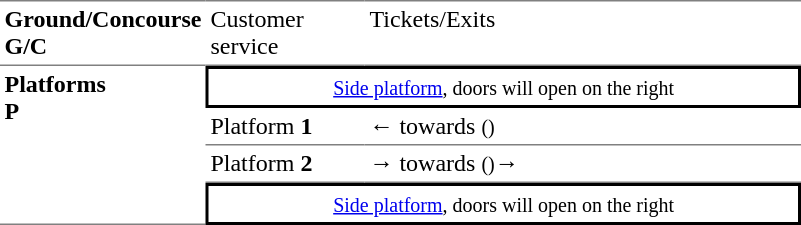<table table border=0 cellspacing=0 cellpadding=3>
<tr>
<td style="border-bottom:solid 1px gray;border-top:solid 1px gray;" width=50 valign=top><strong>Ground/Concourse<br>G/C</strong></td>
<td style="border-top:solid 1px gray;border-bottom:solid 1px gray;" width=100 valign=top>Customer service</td>
<td style="border-top:solid 1px gray;border-bottom:solid 1px gray;" width=285 valign=top>Tickets/Exits</td>
</tr>
<tr>
<td style="border-bottom:solid 1px gray;" rowspan=4 valign=top><strong>Platforms<br>P</strong></td>
<td style="border-top:solid 2px black;border-right:solid 2px black;border-left:solid 2px black;border-bottom:solid 2px black;text-align:center;" colspan=2><small><a href='#'>Side platform</a>, doors will open on the right</small></td>
</tr>
<tr>
<td style="border-bottom:solid 1px gray;">Platform <span><strong>1</strong></span></td>
<td style="border-bottom:solid 1px gray;">←  towards  <small>()</small></td>
</tr>
<tr>
<td style="border-bottom:solid 1px gray;">Platform <span><strong>2</strong></span></td>
<td style="border-bottom:solid 1px gray;"><span>→</span>  towards  <small>()</small>→</td>
</tr>
<tr>
<td style="border-top:solid 2px black;border-left:solid 2px black;border-right:solid 2px black;border-bottom:solid 2px black;text-align:center;" colspan=2><small><a href='#'>Side platform</a>, doors will open on the right</small></td>
</tr>
</table>
